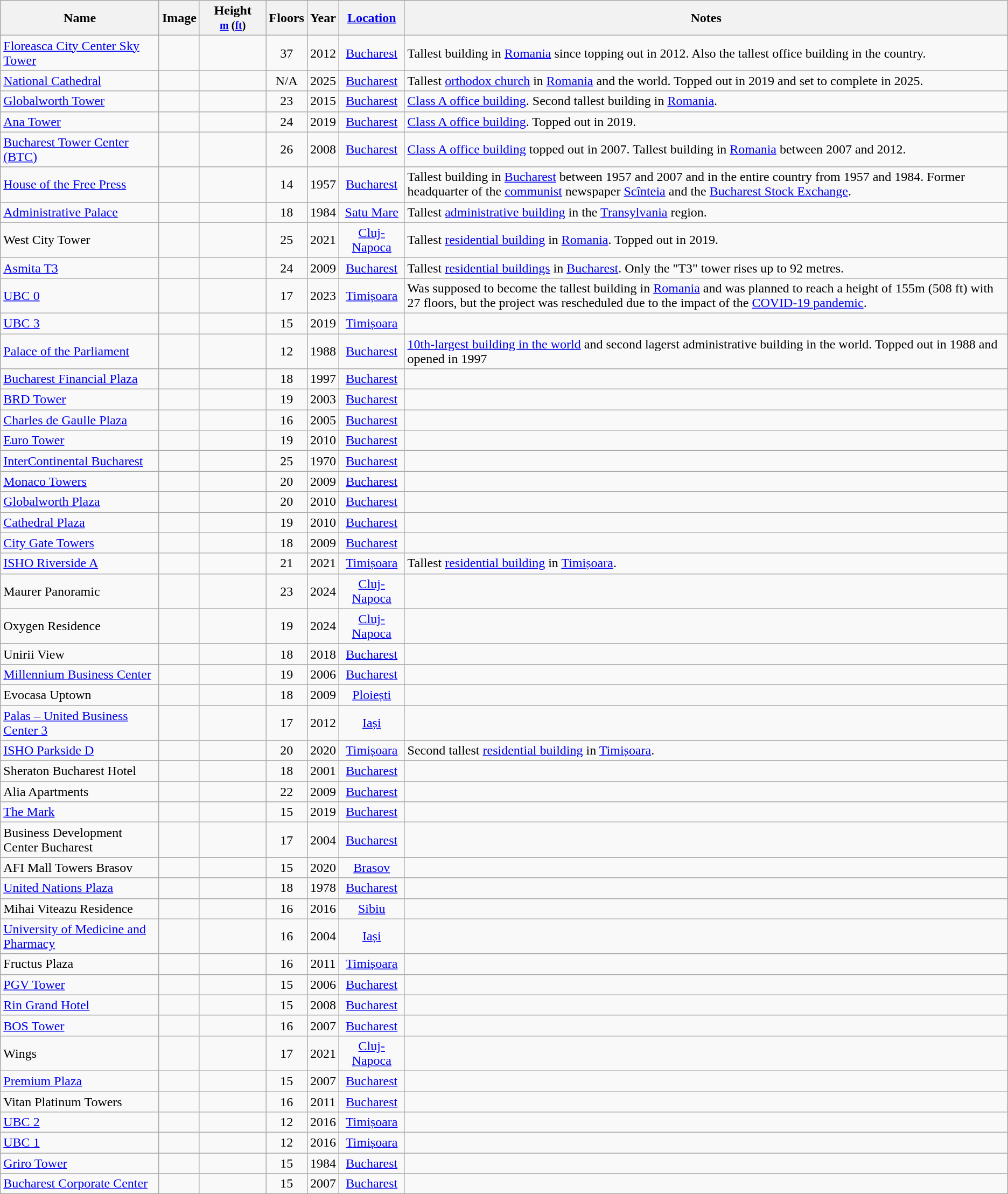<table class="wikitable sortable" static-row-numbers" style="text-align:center">
<tr>
<th>Name</th>
<th class="unsortable">Image</th>
<th width="75px">Height<br><small><a href='#'>m</a> (<a href='#'>ft</a>)</small></th>
<th>Floors</th>
<th>Year</th>
<th><a href='#'>Location</a></th>
<th class="unsortable">Notes</th>
</tr>
<tr>
<td align=left><a href='#'>Floreasca City Center Sky Tower</a></td>
<td></td>
<td></td>
<td>37</td>
<td>2012</td>
<td><a href='#'>Bucharest</a><br></td>
<td align=left>Tallest building in <a href='#'>Romania</a> since topping out in 2012. Also the tallest office building in the country.</td>
</tr>
<tr>
<td align=left><a href='#'>National Cathedral</a></td>
<td></td>
<td></td>
<td>N/A</td>
<td>2025</td>
<td><a href='#'>Bucharest</a><br></td>
<td align=left>Tallest <a href='#'>orthodox church</a> in <a href='#'>Romania</a> and the world. Topped out in 2019 and set to complete in 2025.</td>
</tr>
<tr>
<td align=left><a href='#'>Globalworth Tower</a></td>
<td></td>
<td></td>
<td>23</td>
<td>2015</td>
<td><a href='#'>Bucharest</a><br></td>
<td align=left><a href='#'>Class A office building</a>. Second tallest building in <a href='#'>Romania</a>.</td>
</tr>
<tr>
<td align=left><a href='#'>Ana Tower</a></td>
<td></td>
<td></td>
<td>24</td>
<td>2019</td>
<td><a href='#'>Bucharest</a><br></td>
<td align=left><a href='#'>Class A office building</a>. Topped out in 2019.</td>
</tr>
<tr>
<td align=left><a href='#'>Bucharest Tower Center (BTC)</a></td>
<td></td>
<td></td>
<td>26</td>
<td>2008</td>
<td><a href='#'>Bucharest</a><br></td>
<td align=left><a href='#'>Class A office building</a> topped out in 2007. Tallest building in <a href='#'>Romania</a> between 2007 and 2012.</td>
</tr>
<tr>
<td align=left><a href='#'>House of the Free Press</a></td>
<td></td>
<td></td>
<td>14</td>
<td>1957</td>
<td><a href='#'>Bucharest</a><br></td>
<td align=left>Tallest building in <a href='#'>Bucharest</a> between 1957 and 2007 and in the entire country from 1957 and 1984. Former headquarter of the <a href='#'>communist</a> newspaper <a href='#'>Scînteia</a> and the <a href='#'>Bucharest Stock Exchange</a>.</td>
</tr>
<tr>
<td align=left><a href='#'>Administrative Palace</a></td>
<td></td>
<td></td>
<td>18</td>
<td>1984</td>
<td><a href='#'>Satu Mare</a><br></td>
<td align=left>Tallest <a href='#'>administrative building</a> in the <a href='#'>Transylvania</a> region.</td>
</tr>
<tr>
<td align=left>West City Tower</td>
<td></td>
<td></td>
<td>25</td>
<td>2021</td>
<td><a href='#'>Cluj-Napoca</a><br></td>
<td align=left>Tallest <a href='#'>residential building</a> in <a href='#'>Romania</a>. Topped out in 2019.</td>
</tr>
<tr>
<td align=left><a href='#'>Asmita T3</a></td>
<td></td>
<td></td>
<td>24</td>
<td>2009</td>
<td><a href='#'>Bucharest</a><br></td>
<td align=left>Tallest <a href='#'>residential buildings</a> in <a href='#'>Bucharest</a>. Only the "T3" tower rises up to 92 metres.</td>
</tr>
<tr>
<td align=left><a href='#'>UBC 0</a></td>
<td></td>
<td></td>
<td>17</td>
<td>2023</td>
<td><a href='#'>Timișoara</a><br></td>
<td align=left>Was supposed to become the tallest building in <a href='#'>Romania</a> and was planned to reach a height of 155m (508 ft) with 27 floors, but the project was rescheduled due to the impact of the <a href='#'>COVID-19 pandemic</a>.</td>
</tr>
<tr>
<td align=left><a href='#'>UBC 3</a></td>
<td></td>
<td></td>
<td>15</td>
<td>2019</td>
<td><a href='#'>Timișoara</a><br></td>
<td align=left></td>
</tr>
<tr>
<td align=left><a href='#'>Palace of the Parliament</a></td>
<td></td>
<td></td>
<td>12</td>
<td>1988</td>
<td><a href='#'>Bucharest</a><br></td>
<td align=left><a href='#'>10th-largest building in the world</a> and second lagerst administrative building in the world. Topped out in 1988 and opened in 1997</td>
</tr>
<tr>
<td align=left><a href='#'>Bucharest Financial Plaza</a></td>
<td></td>
<td></td>
<td>18</td>
<td>1997</td>
<td><a href='#'>Bucharest</a><br></td>
<td align=left></td>
</tr>
<tr>
<td align=left><a href='#'>BRD Tower</a></td>
<td></td>
<td></td>
<td>19</td>
<td>2003</td>
<td><a href='#'>Bucharest</a><br></td>
<td></td>
</tr>
<tr>
<td align=left><a href='#'>Charles de Gaulle Plaza</a></td>
<td></td>
<td></td>
<td>16</td>
<td>2005</td>
<td><a href='#'>Bucharest</a><br></td>
<td></td>
</tr>
<tr>
<td align=left><a href='#'>Euro Tower</a></td>
<td></td>
<td></td>
<td>19</td>
<td>2010</td>
<td><a href='#'>Bucharest</a><br></td>
<td></td>
</tr>
<tr>
<td align=left><a href='#'>InterContinental Bucharest</a></td>
<td></td>
<td></td>
<td>25</td>
<td>1970</td>
<td><a href='#'>Bucharest</a><br></td>
<td></td>
</tr>
<tr>
<td align=left><a href='#'>Monaco Towers</a></td>
<td></td>
<td></td>
<td>20</td>
<td>2009</td>
<td><a href='#'>Bucharest</a><br></td>
<td></td>
</tr>
<tr>
<td align=left><a href='#'>Globalworth Plaza</a></td>
<td></td>
<td></td>
<td>20</td>
<td>2010</td>
<td><a href='#'>Bucharest</a><br></td>
<td></td>
</tr>
<tr>
<td align=left><a href='#'>Cathedral Plaza</a></td>
<td></td>
<td></td>
<td>19</td>
<td>2010</td>
<td><a href='#'>Bucharest</a><br></td>
<td></td>
</tr>
<tr>
<td align=left><a href='#'>City Gate Towers</a></td>
<td></td>
<td></td>
<td>18</td>
<td>2009</td>
<td><a href='#'>Bucharest</a><br></td>
<td></td>
</tr>
<tr>
<td align=left><a href='#'>ISHO Riverside A</a></td>
<td></td>
<td></td>
<td>21</td>
<td>2021</td>
<td><a href='#'>Timișoara</a><br></td>
<td align=left>Tallest <a href='#'>residential building</a> in <a href='#'>Timișoara</a>.</td>
</tr>
<tr>
<td align=left>Maurer Panoramic</td>
<td></td>
<td></td>
<td>23</td>
<td>2024</td>
<td><a href='#'>Cluj-Napoca</a><br></td>
<td align=left></td>
</tr>
<tr>
<td align=left>Oxygen Residence</td>
<td></td>
<td></td>
<td>19</td>
<td>2024</td>
<td><a href='#'>Cluj-Napoca</a><br></td>
<td align=left></td>
</tr>
<tr>
<td align=left>Unirii View</td>
<td></td>
<td></td>
<td>18</td>
<td>2018</td>
<td><a href='#'>Bucharest</a><br></td>
<td></td>
</tr>
<tr>
<td align=left><a href='#'>Millennium Business Center</a></td>
<td></td>
<td></td>
<td>19</td>
<td>2006</td>
<td><a href='#'>Bucharest</a><br></td>
<td></td>
</tr>
<tr>
<td align=left>Evocasa Uptown</td>
<td></td>
<td></td>
<td>18</td>
<td>2009</td>
<td><a href='#'>Ploiești</a><br></td>
<td></td>
</tr>
<tr>
<td align=left><a href='#'>Palas – United Business Center 3</a></td>
<td></td>
<td></td>
<td>17</td>
<td>2012</td>
<td><a href='#'>Iași</a><br></td>
<td></td>
</tr>
<tr>
<td align=left><a href='#'>ISHO Parkside D</a></td>
<td></td>
<td></td>
<td>20</td>
<td>2020</td>
<td><a href='#'>Timișoara</a><br></td>
<td align=left>Second tallest <a href='#'>residential building</a> in <a href='#'>Timișoara</a>.</td>
</tr>
<tr>
<td align=left>Sheraton Bucharest Hotel</td>
<td></td>
<td></td>
<td>18</td>
<td>2001</td>
<td><a href='#'>Bucharest</a><br></td>
<td></td>
</tr>
<tr>
<td align=left>Alia Apartments</td>
<td></td>
<td></td>
<td>22</td>
<td>2009</td>
<td><a href='#'>Bucharest</a><br></td>
<td></td>
</tr>
<tr>
<td align=left><a href='#'>The Mark</a></td>
<td></td>
<td></td>
<td>15</td>
<td>2019</td>
<td><a href='#'>Bucharest</a><br></td>
<td></td>
</tr>
<tr>
<td align=left>Business Development Center Bucharest</td>
<td></td>
<td></td>
<td>17</td>
<td>2004</td>
<td><a href='#'>Bucharest</a></td>
<td></td>
</tr>
<tr>
<td align=left>AFI Mall Towers Brasov</td>
<td></td>
<td></td>
<td>15</td>
<td>2020</td>
<td><a href='#'>Brasov</a><br></td>
<td></td>
</tr>
<tr>
<td align=left><a href='#'>United Nations Plaza</a></td>
<td></td>
<td></td>
<td>18</td>
<td>1978</td>
<td><a href='#'>Bucharest</a><br></td>
<td></td>
</tr>
<tr>
<td align=left>Mihai Viteazu Residence</td>
<td></td>
<td></td>
<td>16</td>
<td>2016</td>
<td><a href='#'>Sibiu</a><br></td>
<td></td>
</tr>
<tr>
<td align=left><a href='#'>University of Medicine and Pharmacy</a></td>
<td></td>
<td></td>
<td>16</td>
<td>2004</td>
<td><a href='#'>Iași</a><br></td>
<td></td>
</tr>
<tr>
<td align=left>Fructus Plaza</td>
<td></td>
<td></td>
<td>16</td>
<td>2011</td>
<td><a href='#'>Timișoara</a><br></td>
<td></td>
</tr>
<tr>
<td align=left><a href='#'>PGV Tower</a></td>
<td></td>
<td></td>
<td>15</td>
<td>2006</td>
<td><a href='#'>Bucharest</a><br></td>
<td></td>
</tr>
<tr>
<td align=left><a href='#'>Rin Grand Hotel</a></td>
<td></td>
<td></td>
<td>15</td>
<td>2008</td>
<td><a href='#'>Bucharest</a><br></td>
<td></td>
</tr>
<tr>
<td align=left><a href='#'>BOS Tower</a></td>
<td></td>
<td></td>
<td>16</td>
<td>2007</td>
<td><a href='#'>Bucharest</a></td>
<td></td>
</tr>
<tr>
<td align=left>Wings</td>
<td></td>
<td></td>
<td>17</td>
<td>2021</td>
<td><a href='#'>Cluj-Napoca</a><br></td>
<td></td>
</tr>
<tr>
<td align=left><a href='#'>Premium Plaza</a></td>
<td></td>
<td></td>
<td>15</td>
<td>2007</td>
<td><a href='#'>Bucharest</a><br></td>
<td></td>
</tr>
<tr>
<td align=left>Vitan Platinum Towers</td>
<td></td>
<td></td>
<td>16</td>
<td>2011</td>
<td><a href='#'>Bucharest</a><br></td>
<td></td>
</tr>
<tr>
<td align=left><a href='#'>UBC 2</a></td>
<td></td>
<td></td>
<td>12</td>
<td>2016</td>
<td><a href='#'>Timișoara</a><br></td>
<td></td>
</tr>
<tr>
<td align=left><a href='#'>UBC 1</a></td>
<td></td>
<td></td>
<td>12</td>
<td>2016</td>
<td><a href='#'>Timișoara</a><br></td>
<td></td>
</tr>
<tr>
<td align=left><a href='#'>Griro Tower</a></td>
<td></td>
<td></td>
<td>15</td>
<td>1984</td>
<td><a href='#'>Bucharest</a><br></td>
<td></td>
</tr>
<tr>
<td align=left><a href='#'>Bucharest Corporate Center</a></td>
<td></td>
<td></td>
<td>15</td>
<td>2007</td>
<td><a href='#'>Bucharest</a><br></td>
<td></td>
</tr>
</table>
